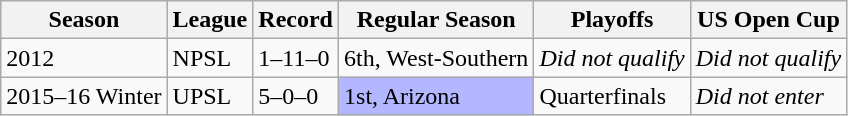<table class="wikitable">
<tr>
<th>Season</th>
<th>League</th>
<th>Record</th>
<th>Regular Season</th>
<th>Playoffs</th>
<th>US Open Cup</th>
</tr>
<tr>
<td>2012</td>
<td>NPSL</td>
<td>1–11–0</td>
<td>6th, West-Southern</td>
<td><em>Did not qualify</em></td>
<td><em>Did not qualify</em></td>
</tr>
<tr>
<td>2015–16 Winter</td>
<td>UPSL</td>
<td>5–0–0</td>
<td bgcolor="B3B7FF">1st, Arizona</td>
<td>Quarterfinals</td>
<td><em>Did not enter</em></td>
</tr>
</table>
